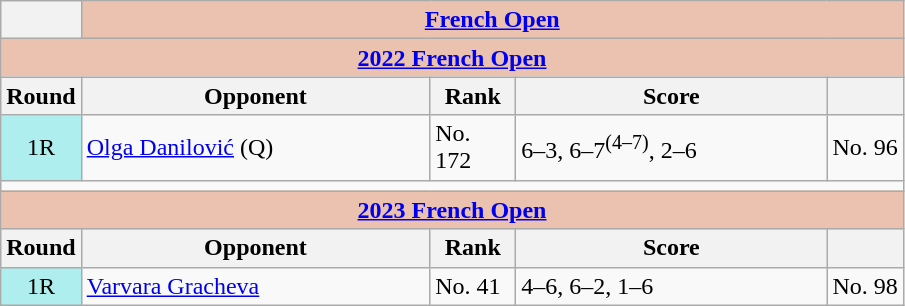<table class="wikitable collapsible collapsed">
<tr>
<th></th>
<th colspan=4 style="background:#ebc2af;"><a href='#'>French Open</a></th>
</tr>
<tr>
<th colspan=5 style="background:#ebc2af;"><a href='#'>2022 French Open</a></th>
</tr>
<tr>
<th>Round</th>
<th width=225>Opponent</th>
<th width=50>Rank</th>
<th width=200>Score</th>
<th></th>
</tr>
<tr>
<td style="text-align:center; background:#afeeee;">1R</td>
<td> <a href='#'>Olga Danilović</a> (Q)</td>
<td>No. 172</td>
<td>6–3, 6–7<sup>(4–7)</sup>, 2–6</td>
<td>No. 96</td>
</tr>
<tr>
<td colspan=5></td>
</tr>
<tr>
<th colspan=5 style="background:#ebc2af;"><a href='#'>2023 French Open</a></th>
</tr>
<tr>
<th>Round</th>
<th width=225>Opponent</th>
<th width=50>Rank</th>
<th width=200>Score</th>
<th></th>
</tr>
<tr>
<td style="text-align:center; background:#afeeee;">1R</td>
<td> <a href='#'>Varvara Gracheva</a></td>
<td>No. 41</td>
<td>4–6, 6–2, 1–6</td>
<td>No. 98</td>
</tr>
</table>
